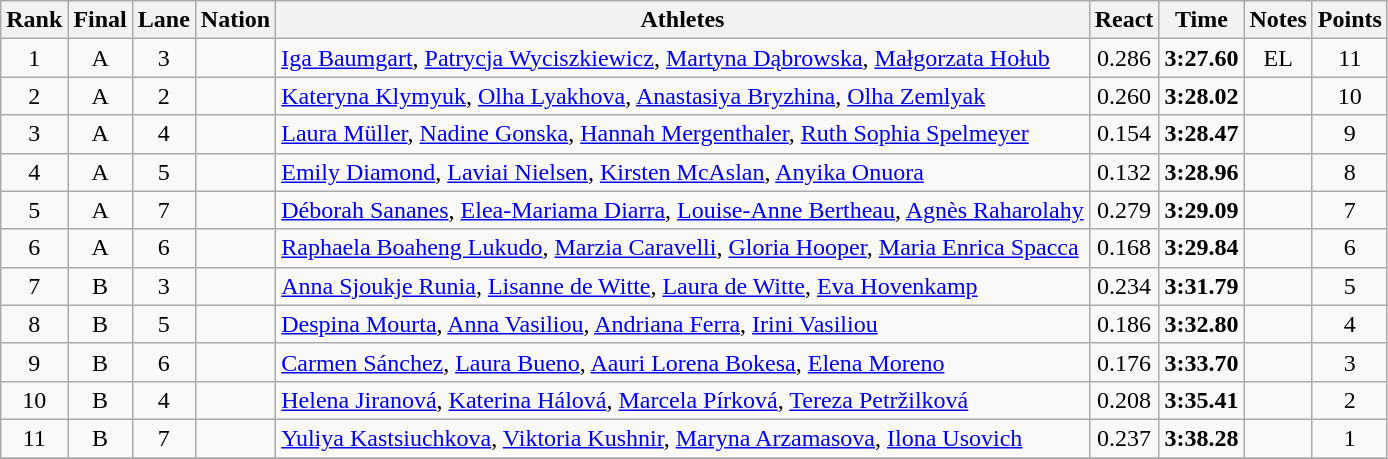<table class="wikitable sortable" style="text-align:center">
<tr>
<th>Rank</th>
<th>Final</th>
<th>Lane</th>
<th>Nation</th>
<th>Athletes</th>
<th>React</th>
<th>Time</th>
<th>Notes</th>
<th>Points</th>
</tr>
<tr>
<td>1</td>
<td>A</td>
<td>3</td>
<td align=left></td>
<td align=left><a href='#'>Iga Baumgart</a>, <a href='#'>Patrycja Wyciszkiewicz</a>, <a href='#'>Martyna Dąbrowska</a>, <a href='#'>Małgorzata Hołub</a></td>
<td>0.286</td>
<td><strong>3:27.60</strong></td>
<td>EL</td>
<td>11</td>
</tr>
<tr>
<td>2</td>
<td>A</td>
<td>2</td>
<td align=left></td>
<td align=left><a href='#'>Kateryna Klymyuk</a>, <a href='#'>Olha Lyakhova</a>, <a href='#'>Anastasiya Bryzhina</a>, <a href='#'>Olha Zemlyak</a></td>
<td>0.260</td>
<td><strong>3:28.02</strong></td>
<td></td>
<td>10</td>
</tr>
<tr>
<td>3</td>
<td>A</td>
<td>4</td>
<td align=left></td>
<td align=left><a href='#'>Laura Müller</a>, <a href='#'>Nadine Gonska</a>, <a href='#'>Hannah Mergenthaler</a>, <a href='#'>Ruth Sophia Spelmeyer</a></td>
<td>0.154</td>
<td><strong>3:28.47</strong></td>
<td></td>
<td>9</td>
</tr>
<tr>
<td>4</td>
<td>A</td>
<td>5</td>
<td align=left></td>
<td align=left><a href='#'>Emily Diamond</a>, <a href='#'>Laviai Nielsen</a>, <a href='#'>Kirsten McAslan</a>, <a href='#'>Anyika Onuora</a></td>
<td>0.132</td>
<td><strong>3:28.96</strong></td>
<td></td>
<td>8</td>
</tr>
<tr>
<td>5</td>
<td>A</td>
<td>7</td>
<td align=left></td>
<td align=left><a href='#'>Déborah Sananes</a>, <a href='#'>Elea-Mariama Diarra</a>, <a href='#'>Louise-Anne Bertheau</a>, <a href='#'>Agnès Raharolahy</a></td>
<td>0.279</td>
<td><strong>3:29.09</strong></td>
<td></td>
<td>7</td>
</tr>
<tr>
<td>6</td>
<td>A</td>
<td>6</td>
<td align=left></td>
<td align=left><a href='#'>Raphaela Boaheng Lukudo</a>, <a href='#'>Marzia Caravelli</a>, <a href='#'>Gloria Hooper</a>, <a href='#'>Maria Enrica Spacca</a></td>
<td>0.168</td>
<td><strong>3:29.84</strong></td>
<td></td>
<td>6</td>
</tr>
<tr>
<td>7</td>
<td>B</td>
<td>3</td>
<td align=left></td>
<td align=left><a href='#'>Anna Sjoukje Runia</a>, <a href='#'>Lisanne de Witte</a>, <a href='#'>Laura de Witte</a>, <a href='#'>Eva Hovenkamp</a></td>
<td>0.234</td>
<td><strong>3:31.79</strong></td>
<td></td>
<td>5</td>
</tr>
<tr>
<td>8</td>
<td>B</td>
<td>5</td>
<td align=left></td>
<td align=left><a href='#'>Despina Mourta</a>, <a href='#'>Anna Vasiliou</a>, <a href='#'>Andriana Ferra</a>, <a href='#'>Irini Vasiliou</a></td>
<td>0.186</td>
<td><strong>3:32.80</strong></td>
<td></td>
<td>4</td>
</tr>
<tr>
<td>9</td>
<td>B</td>
<td>6</td>
<td align=left></td>
<td align=left><a href='#'>Carmen Sánchez</a>, <a href='#'>Laura Bueno</a>, <a href='#'>Aauri Lorena Bokesa</a>, <a href='#'>Elena Moreno</a></td>
<td>0.176</td>
<td><strong>3:33.70</strong></td>
<td></td>
<td>3</td>
</tr>
<tr>
<td>10</td>
<td>B</td>
<td>4</td>
<td align=left></td>
<td align=left><a href='#'>Helena Jiranová</a>, <a href='#'>Katerina Hálová</a>, <a href='#'>Marcela Pírková</a>, <a href='#'>Tereza Petržilková</a></td>
<td>0.208</td>
<td><strong>3:35.41</strong></td>
<td></td>
<td>2</td>
</tr>
<tr>
<td>11</td>
<td>B</td>
<td>7</td>
<td align=left></td>
<td align=left><a href='#'>Yuliya Kastsiuchkova</a>, <a href='#'>Viktoria Kushnir</a>, <a href='#'>Maryna Arzamasova</a>, <a href='#'>Ilona Usovich</a></td>
<td>0.237</td>
<td><strong>3:38.28</strong></td>
<td></td>
<td>1</td>
</tr>
<tr>
</tr>
</table>
